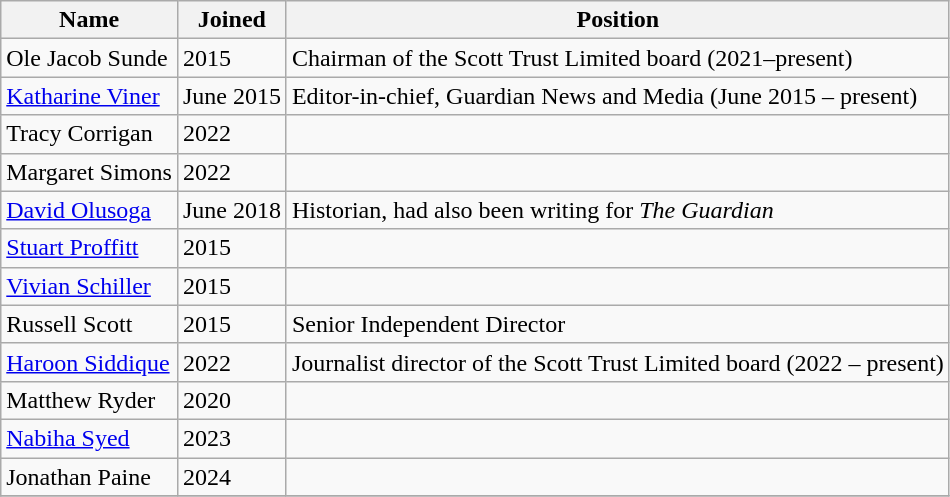<table class="wikitable">
<tr>
<th>Name</th>
<th>Joined</th>
<th>Position</th>
</tr>
<tr>
<td>Ole Jacob Sunde</td>
<td>2015</td>
<td>Chairman of the Scott Trust Limited board (2021–present)</td>
</tr>
<tr>
<td><a href='#'>Katharine Viner</a></td>
<td>June 2015</td>
<td>Editor-in-chief, Guardian News and Media (June 2015 – present)</td>
</tr>
<tr>
<td>Tracy Corrigan</td>
<td>2022</td>
<td></td>
</tr>
<tr>
<td>Margaret Simons</td>
<td>2022</td>
<td></td>
</tr>
<tr>
<td><a href='#'>David Olusoga</a></td>
<td>June 2018</td>
<td>Historian, had also been writing for <em>The Guardian</em></td>
</tr>
<tr>
<td><a href='#'>Stuart Proffitt</a></td>
<td>2015</td>
<td></td>
</tr>
<tr>
<td><a href='#'>Vivian Schiller</a></td>
<td>2015</td>
<td></td>
</tr>
<tr>
<td>Russell Scott</td>
<td>2015</td>
<td>Senior Independent Director</td>
</tr>
<tr>
<td><a href='#'>Haroon Siddique</a></td>
<td>2022</td>
<td>Journalist director of the Scott Trust Limited board (2022 – present)</td>
</tr>
<tr>
<td>Matthew Ryder</td>
<td>2020</td>
<td></td>
</tr>
<tr>
<td><a href='#'>Nabiha Syed</a></td>
<td>2023</td>
<td></td>
</tr>
<tr>
<td>Jonathan Paine</td>
<td>2024</td>
<td></td>
</tr>
<tr>
</tr>
</table>
